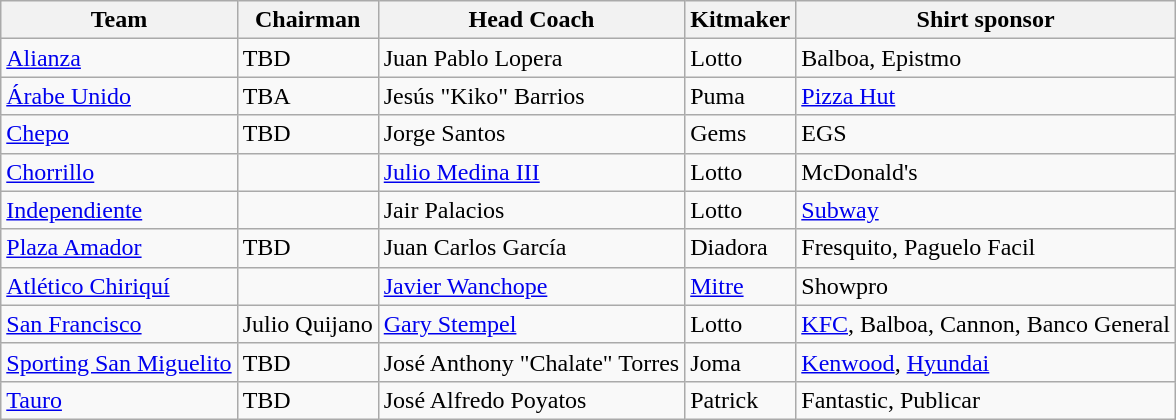<table class="wikitable sortable">
<tr>
<th>Team</th>
<th>Chairman</th>
<th>Head Coach</th>
<th>Kitmaker</th>
<th>Shirt sponsor</th>
</tr>
<tr>
<td><a href='#'>Alianza</a></td>
<td> TBD</td>
<td> Juan Pablo Lopera</td>
<td>Lotto</td>
<td>Balboa, Epistmo</td>
</tr>
<tr>
<td><a href='#'>Árabe Unido</a></td>
<td> TBA</td>
<td> Jesús "Kiko" Barrios</td>
<td>Puma</td>
<td><a href='#'>Pizza Hut</a></td>
</tr>
<tr>
<td><a href='#'>Chepo</a></td>
<td> TBD</td>
<td> Jorge Santos</td>
<td>Gems</td>
<td>EGS</td>
</tr>
<tr>
<td><a href='#'>Chorrillo</a></td>
<td></td>
<td> <a href='#'>Julio Medina III</a></td>
<td>Lotto</td>
<td>McDonald's</td>
</tr>
<tr>
<td><a href='#'>Independiente</a></td>
<td></td>
<td> Jair Palacios</td>
<td>Lotto</td>
<td><a href='#'>Subway</a></td>
</tr>
<tr>
<td><a href='#'>Plaza Amador</a></td>
<td> TBD</td>
<td> Juan Carlos García</td>
<td>Diadora</td>
<td>Fresquito, Paguelo Facil</td>
</tr>
<tr>
<td><a href='#'>Atlético Chiriquí</a></td>
<td></td>
<td> <a href='#'>Javier Wanchope</a></td>
<td><a href='#'>Mitre</a></td>
<td>Showpro</td>
</tr>
<tr>
<td><a href='#'>San Francisco</a></td>
<td> Julio Quijano</td>
<td>  <a href='#'>Gary Stempel</a></td>
<td>Lotto</td>
<td><a href='#'>KFC</a>, Balboa, Cannon, Banco General</td>
</tr>
<tr>
<td><a href='#'>Sporting San Miguelito</a></td>
<td> TBD</td>
<td> José Anthony "Chalate" Torres</td>
<td>Joma</td>
<td><a href='#'>Kenwood</a>, <a href='#'>Hyundai</a></td>
</tr>
<tr>
<td><a href='#'>Tauro</a></td>
<td> TBD</td>
<td> José Alfredo Poyatos</td>
<td>Patrick</td>
<td>Fantastic, Publicar</td>
</tr>
</table>
